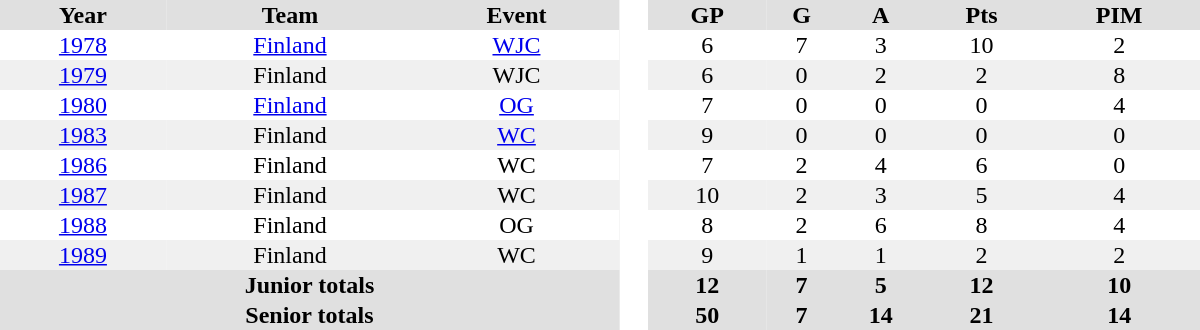<table border="0" cellpadding="1" cellspacing="0" style="text-align:center; width:50em">
<tr ALIGN="center" bgcolor="#e0e0e0">
<th>Year</th>
<th>Team</th>
<th>Event</th>
<th rowspan="99" bgcolor="#ffffff"> </th>
<th>GP</th>
<th>G</th>
<th>A</th>
<th>Pts</th>
<th>PIM</th>
</tr>
<tr>
<td><a href='#'>1978</a></td>
<td><a href='#'>Finland</a></td>
<td><a href='#'>WJC</a></td>
<td>6</td>
<td>7</td>
<td>3</td>
<td>10</td>
<td>2</td>
</tr>
<tr bgcolor="#f0f0f0">
<td><a href='#'>1979</a></td>
<td>Finland</td>
<td>WJC</td>
<td>6</td>
<td>0</td>
<td>2</td>
<td>2</td>
<td>8</td>
</tr>
<tr>
<td><a href='#'>1980</a></td>
<td><a href='#'>Finland</a></td>
<td><a href='#'>OG</a></td>
<td>7</td>
<td>0</td>
<td>0</td>
<td>0</td>
<td>4</td>
</tr>
<tr bgcolor="#f0f0f0">
<td><a href='#'>1983</a></td>
<td>Finland</td>
<td><a href='#'>WC</a></td>
<td>9</td>
<td>0</td>
<td>0</td>
<td>0</td>
<td>0</td>
</tr>
<tr>
<td><a href='#'>1986</a></td>
<td>Finland</td>
<td>WC</td>
<td>7</td>
<td>2</td>
<td>4</td>
<td>6</td>
<td>0</td>
</tr>
<tr bgcolor="#f0f0f0">
<td><a href='#'>1987</a></td>
<td>Finland</td>
<td>WC</td>
<td>10</td>
<td>2</td>
<td>3</td>
<td>5</td>
<td>4</td>
</tr>
<tr>
<td><a href='#'>1988</a></td>
<td>Finland</td>
<td>OG</td>
<td>8</td>
<td>2</td>
<td>6</td>
<td>8</td>
<td>4</td>
</tr>
<tr bgcolor="#f0f0f0">
<td><a href='#'>1989</a></td>
<td>Finland</td>
<td>WC</td>
<td>9</td>
<td>1</td>
<td>1</td>
<td>2</td>
<td>2</td>
</tr>
<tr bgcolor="#e0e0e0">
<th colspan=3>Junior totals</th>
<th>12</th>
<th>7</th>
<th>5</th>
<th>12</th>
<th>10</th>
</tr>
<tr bgcolor="#e0e0e0">
<th colspan=3>Senior totals</th>
<th>50</th>
<th>7</th>
<th>14</th>
<th>21</th>
<th>14</th>
</tr>
</table>
